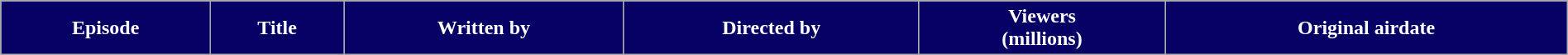<table class="wikitable plainrowheaders" style="width:100%;">
<tr style="color:#fff;">
<th style="background:#070065;">Episode</th>
<th style="background:#070065;">Title</th>
<th style="background:#070065;">Written by</th>
<th style="background:#070065;">Directed by</th>
<th style="background:#070065;">Viewers<br>(millions)</th>
<th style="background:#070065;">Original airdate<br>




</th>
</tr>
</table>
